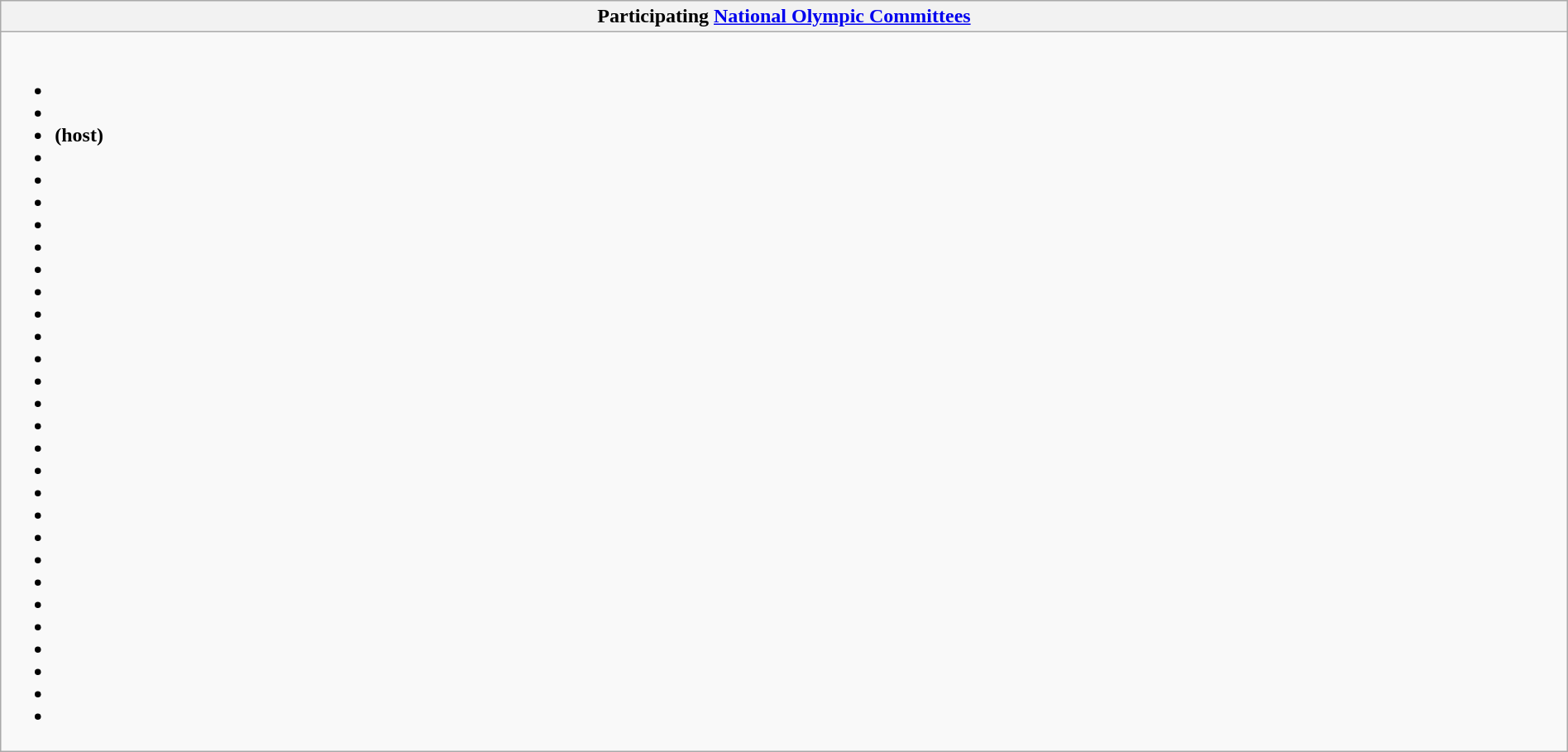<table class="wikitable collapsible" style="width:100%;">
<tr>
<th>Participating <a href='#'>National Olympic Committees</a></th>
</tr>
<tr>
<td><br><ul><li></li><li></li><li> <strong>(host)</strong></li><li></li><li></li><li></li><li></li><li></li><li></li><li></li><li></li><li></li><li></li><li></li><li></li><li></li><li></li><li></li><li></li><li></li><li></li><li></li><li></li><li></li><li></li><li></li><li></li><li></li><li></li></ul></td>
</tr>
</table>
